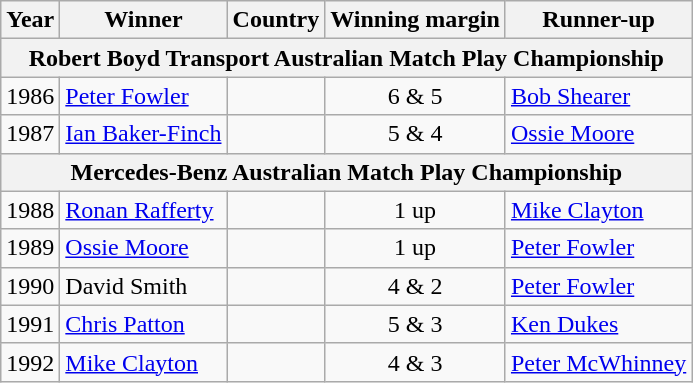<table class="wikitable">
<tr>
<th>Year</th>
<th>Winner</th>
<th>Country</th>
<th>Winning margin</th>
<th>Runner-up</th>
</tr>
<tr>
<th colspan=7>Robert Boyd Transport Australian Match Play Championship</th>
</tr>
<tr>
<td>1986</td>
<td><a href='#'>Peter Fowler</a></td>
<td></td>
<td align=center>6 & 5</td>
<td> <a href='#'>Bob Shearer</a></td>
</tr>
<tr>
<td>1987</td>
<td><a href='#'>Ian Baker-Finch</a></td>
<td></td>
<td align=center>5 & 4</td>
<td> <a href='#'>Ossie Moore</a></td>
</tr>
<tr>
<th colspan=7>Mercedes-Benz Australian Match Play Championship</th>
</tr>
<tr>
<td>1988</td>
<td><a href='#'>Ronan Rafferty</a></td>
<td></td>
<td align=center>1 up</td>
<td> <a href='#'>Mike Clayton</a></td>
</tr>
<tr>
<td>1989</td>
<td><a href='#'>Ossie Moore</a></td>
<td></td>
<td align=center>1 up</td>
<td> <a href='#'>Peter Fowler</a></td>
</tr>
<tr>
<td>1990</td>
<td>David Smith</td>
<td></td>
<td align=center>4 & 2</td>
<td> <a href='#'>Peter Fowler</a></td>
</tr>
<tr>
<td>1991</td>
<td><a href='#'>Chris Patton</a></td>
<td></td>
<td align=center>5 & 3</td>
<td> <a href='#'>Ken Dukes</a></td>
</tr>
<tr>
<td>1992</td>
<td><a href='#'>Mike Clayton</a></td>
<td></td>
<td align=center>4 & 3</td>
<td> <a href='#'>Peter McWhinney</a></td>
</tr>
</table>
